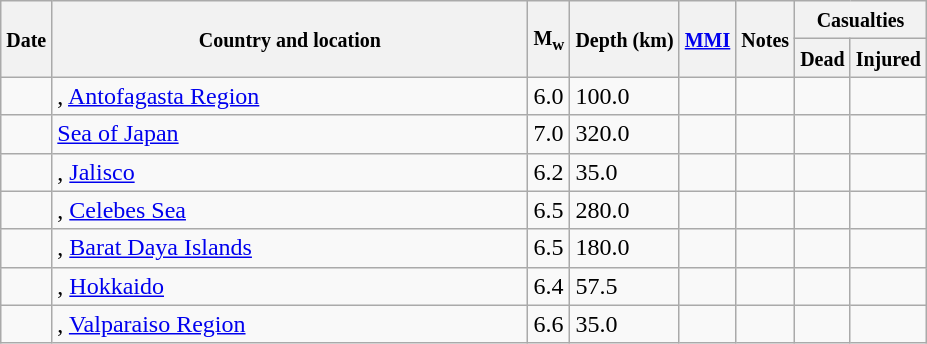<table class="wikitable sortable sort-under" style="border:1px black; margin-left:1em;">
<tr>
<th rowspan="2"><small>Date</small></th>
<th rowspan="2" style="width: 310px"><small>Country and location</small></th>
<th rowspan="2"><small>M<sub>w</sub></small></th>
<th rowspan="2"><small>Depth (km)</small></th>
<th rowspan="2"><small><a href='#'>MMI</a></small></th>
<th rowspan="2" class="unsortable"><small>Notes</small></th>
<th colspan="2"><small>Casualties</small></th>
</tr>
<tr>
<th><small>Dead</small></th>
<th><small>Injured</small></th>
</tr>
<tr>
<td></td>
<td>, <a href='#'>Antofagasta Region</a></td>
<td>6.0</td>
<td>100.0</td>
<td></td>
<td></td>
<td></td>
<td></td>
</tr>
<tr>
<td></td>
<td><a href='#'>Sea of Japan</a></td>
<td>7.0</td>
<td>320.0</td>
<td></td>
<td></td>
<td></td>
<td></td>
</tr>
<tr>
<td></td>
<td>, <a href='#'>Jalisco</a></td>
<td>6.2</td>
<td>35.0</td>
<td></td>
<td></td>
<td></td>
<td></td>
</tr>
<tr>
<td></td>
<td>, <a href='#'>Celebes Sea</a></td>
<td>6.5</td>
<td>280.0</td>
<td></td>
<td></td>
<td></td>
<td></td>
</tr>
<tr>
<td></td>
<td>, <a href='#'>Barat Daya Islands</a></td>
<td>6.5</td>
<td>180.0</td>
<td></td>
<td></td>
<td></td>
<td></td>
</tr>
<tr>
<td></td>
<td>, <a href='#'>Hokkaido</a></td>
<td>6.4</td>
<td>57.5</td>
<td></td>
<td></td>
<td></td>
<td></td>
</tr>
<tr>
<td></td>
<td>, <a href='#'>Valparaiso Region</a></td>
<td>6.6</td>
<td>35.0</td>
<td></td>
<td></td>
<td></td>
<td></td>
</tr>
</table>
